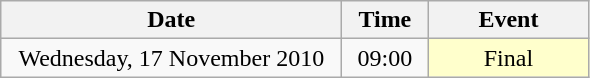<table class = "wikitable" style="text-align:center;">
<tr>
<th width=220>Date</th>
<th width=50>Time</th>
<th width=100>Event</th>
</tr>
<tr>
<td>Wednesday, 17 November 2010</td>
<td>09:00</td>
<td bgcolor=ffffcc>Final</td>
</tr>
</table>
